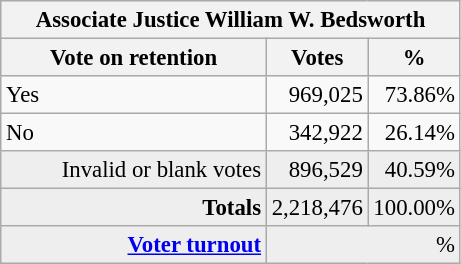<table class="wikitable" style="font-size: 95%;">
<tr style="background-color:#E9E9E9">
<th colspan=7>Associate Justice William W. Bedsworth</th>
</tr>
<tr style="background-color:#E9E9E9">
<th style="width: 170px">Vote on retention</th>
<th style="width: 50px">Votes</th>
<th style="width: 40px">%</th>
</tr>
<tr>
<td>Yes</td>
<td align="right">969,025</td>
<td align="right">73.86%</td>
</tr>
<tr>
<td>No</td>
<td align="right">342,922</td>
<td align="right">26.14%</td>
</tr>
<tr style="background-color:#EEEEEE">
<td align="right">Invalid or blank votes</td>
<td align="right">896,529</td>
<td align="right">40.59%</td>
</tr>
<tr style="background-color:#EEEEEE">
<td colspan="1" align="right"><strong>Totals</strong></td>
<td align="right">2,218,476</td>
<td align="right">100.00%</td>
</tr>
<tr style="background-color:#EEEEEE">
<td align="right"><strong><a href='#'>Voter turnout</a></strong></td>
<td colspan="2" align="right">%</td>
</tr>
</table>
